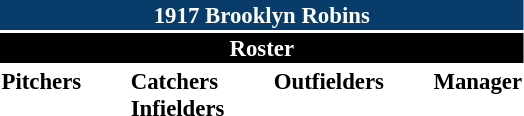<table class="toccolours" style="font-size: 95%;">
<tr>
<th colspan="10" style="background-color: #083c6b; color: white; text-align: center;">1917 Brooklyn Robins</th>
</tr>
<tr>
<td colspan="10" style="background-color: black; color: white; text-align: center;"><strong>Roster</strong></td>
</tr>
<tr>
<td valign="top"><strong>Pitchers</strong><br>









</td>
<td width="25px"></td>
<td valign="top"><strong>Catchers</strong><br>




<strong>Infielders</strong>








</td>
<td width="25px"></td>
<td valign="top"><strong>Outfielders</strong><br>




</td>
<td width="25px"></td>
<td valign="top"><strong>Manager</strong><br></td>
</tr>
</table>
